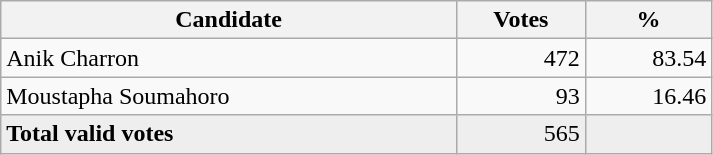<table style="width:475px;" class="wikitable">
<tr>
<th align="center">Candidate</th>
<th align="center">Votes</th>
<th align="center">%</th>
</tr>
<tr>
<td align="left">Anik Charron</td>
<td align="right">472</td>
<td align="right">83.54</td>
</tr>
<tr>
<td align="left">Moustapha Soumahoro</td>
<td align="right">93</td>
<td align="right">16.46</td>
</tr>
<tr bgcolor="#EEEEEE">
<td align="left"><strong>Total valid votes</strong></td>
<td align="right">565</td>
<td align="right"></td>
</tr>
</table>
